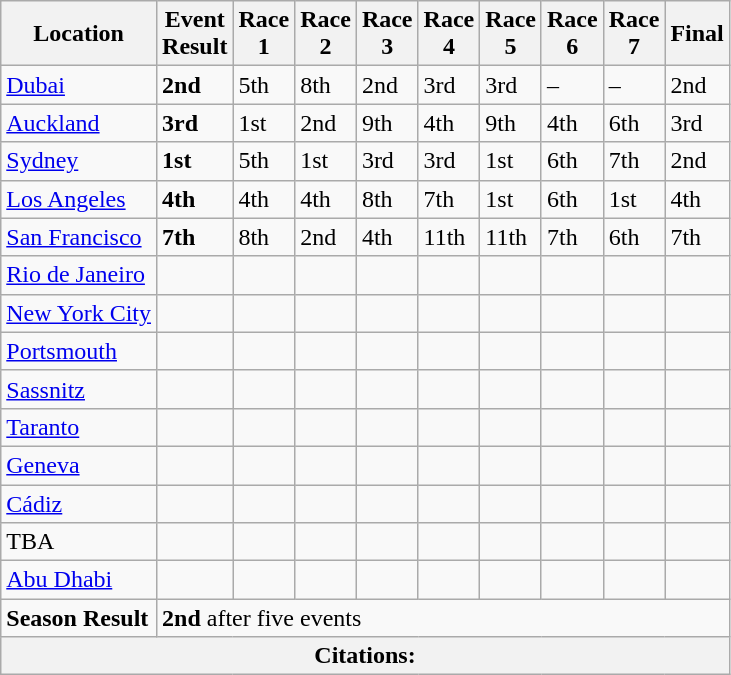<table class="wikitable">
<tr>
<th>Location</th>
<th>Event<br>Result</th>
<th>Race<br>1</th>
<th>Race<br>2</th>
<th>Race<br>3</th>
<th>Race<br>4</th>
<th>Race<br>5</th>
<th>Race<br>6</th>
<th>Race<br>7</th>
<th>Final</th>
</tr>
<tr>
<td><a href='#'>Dubai</a></td>
<td><strong>2nd</strong></td>
<td>5th</td>
<td>8th</td>
<td>2nd</td>
<td>3rd</td>
<td>3rd</td>
<td>–</td>
<td>–</td>
<td>2nd</td>
</tr>
<tr>
<td><a href='#'>Auckland</a></td>
<td><strong>3rd</strong></td>
<td>1st</td>
<td>2nd</td>
<td>9th</td>
<td>4th</td>
<td>9th</td>
<td>4th</td>
<td>6th</td>
<td>3rd</td>
</tr>
<tr>
<td><a href='#'>Sydney</a></td>
<td><strong>1st</strong></td>
<td>5th</td>
<td>1st</td>
<td>3rd</td>
<td>3rd</td>
<td>1st</td>
<td>6th</td>
<td>7th</td>
<td>2nd</td>
</tr>
<tr>
<td><a href='#'>Los Angeles</a></td>
<td><strong>4th</strong></td>
<td>4th</td>
<td>4th</td>
<td>8th</td>
<td>7th</td>
<td>1st</td>
<td>6th</td>
<td>1st</td>
<td>4th</td>
</tr>
<tr>
<td><a href='#'>San Francisco</a></td>
<td><strong>7th</strong></td>
<td>8th</td>
<td>2nd</td>
<td>4th</td>
<td>11th</td>
<td>11th</td>
<td>7th</td>
<td>6th</td>
<td>7th</td>
</tr>
<tr>
<td><a href='#'>Rio de Janeiro</a></td>
<td></td>
<td></td>
<td></td>
<td></td>
<td></td>
<td></td>
<td></td>
<td></td>
<td></td>
</tr>
<tr>
<td><a href='#'>New York City</a></td>
<td></td>
<td></td>
<td></td>
<td></td>
<td></td>
<td></td>
<td></td>
<td></td>
<td></td>
</tr>
<tr>
<td><a href='#'>Portsmouth</a></td>
<td></td>
<td></td>
<td></td>
<td></td>
<td></td>
<td></td>
<td></td>
<td></td>
<td></td>
</tr>
<tr>
<td><a href='#'>Sassnitz</a></td>
<td></td>
<td></td>
<td></td>
<td></td>
<td></td>
<td></td>
<td></td>
<td></td>
<td></td>
</tr>
<tr>
<td><a href='#'>Taranto</a></td>
<td></td>
<td></td>
<td></td>
<td></td>
<td></td>
<td></td>
<td></td>
<td></td>
<td></td>
</tr>
<tr>
<td><a href='#'>Geneva</a></td>
<td></td>
<td></td>
<td></td>
<td></td>
<td></td>
<td></td>
<td></td>
<td></td>
<td></td>
</tr>
<tr>
<td><a href='#'>Cádiz</a></td>
<td></td>
<td></td>
<td></td>
<td></td>
<td></td>
<td></td>
<td></td>
<td></td>
<td></td>
</tr>
<tr>
<td>TBA</td>
<td></td>
<td></td>
<td></td>
<td></td>
<td></td>
<td></td>
<td></td>
<td></td>
<td></td>
</tr>
<tr>
<td><a href='#'>Abu Dhabi</a></td>
<td></td>
<td></td>
<td></td>
<td></td>
<td></td>
<td></td>
<td></td>
<td></td>
<td></td>
</tr>
<tr>
<td><strong>Season Result</strong></td>
<td colspan="9"><strong>2nd</strong> after five events</td>
</tr>
<tr>
<th colspan="10">Citations:</th>
</tr>
</table>
